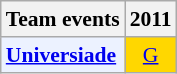<table class="wikitable" style="font-size: 90%; text-align:center">
<tr>
<th>Team events</th>
<th>2011</th>
</tr>
<tr>
<td bgcolor="#ECF2FF"; align="left"><strong><a href='#'>Universiade</a></strong></td>
<td bgcolor=gold><a href='#'>G</a></td>
</tr>
</table>
